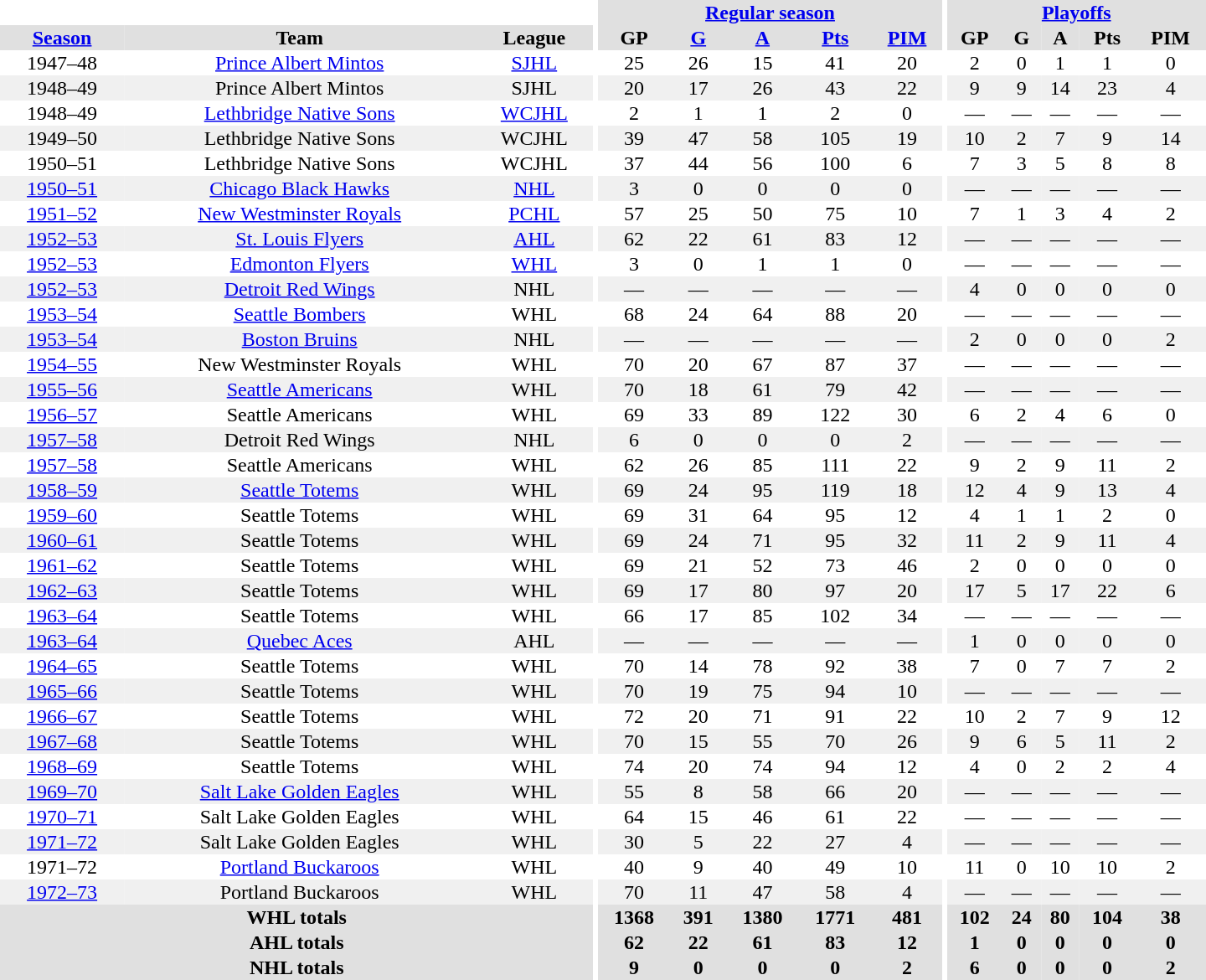<table border="0" cellpadding="1" cellspacing="0" style="text-align:center; width:60em">
<tr bgcolor="#e0e0e0">
<th colspan="3" bgcolor="#ffffff"></th>
<th rowspan="100" bgcolor="#ffffff"></th>
<th colspan="5"><a href='#'>Regular season</a></th>
<th rowspan="100" bgcolor="#ffffff"></th>
<th colspan="5"><a href='#'>Playoffs</a></th>
</tr>
<tr bgcolor="#e0e0e0">
<th><a href='#'>Season</a></th>
<th>Team</th>
<th>League</th>
<th>GP</th>
<th><a href='#'>G</a></th>
<th><a href='#'>A</a></th>
<th><a href='#'>Pts</a></th>
<th><a href='#'>PIM</a></th>
<th>GP</th>
<th>G</th>
<th>A</th>
<th>Pts</th>
<th>PIM</th>
</tr>
<tr>
<td>1947–48</td>
<td><a href='#'>Prince Albert Mintos</a></td>
<td><a href='#'>SJHL</a></td>
<td>25</td>
<td>26</td>
<td>15</td>
<td>41</td>
<td>20</td>
<td>2</td>
<td>0</td>
<td>1</td>
<td>1</td>
<td>0</td>
</tr>
<tr bgcolor="#f0f0f0">
<td>1948–49</td>
<td>Prince Albert Mintos</td>
<td>SJHL</td>
<td>20</td>
<td>17</td>
<td>26</td>
<td>43</td>
<td>22</td>
<td>9</td>
<td>9</td>
<td>14</td>
<td>23</td>
<td>4</td>
</tr>
<tr>
<td>1948–49</td>
<td><a href='#'>Lethbridge Native Sons</a></td>
<td><a href='#'>WCJHL</a></td>
<td>2</td>
<td>1</td>
<td>1</td>
<td>2</td>
<td>0</td>
<td>—</td>
<td>—</td>
<td>—</td>
<td>—</td>
<td>—</td>
</tr>
<tr bgcolor="#f0f0f0">
<td>1949–50</td>
<td>Lethbridge Native Sons</td>
<td>WCJHL</td>
<td>39</td>
<td>47</td>
<td>58</td>
<td>105</td>
<td>19</td>
<td>10</td>
<td>2</td>
<td>7</td>
<td>9</td>
<td>14</td>
</tr>
<tr>
<td>1950–51</td>
<td>Lethbridge Native Sons</td>
<td>WCJHL</td>
<td>37</td>
<td>44</td>
<td>56</td>
<td>100</td>
<td>6</td>
<td>7</td>
<td>3</td>
<td>5</td>
<td>8</td>
<td>8</td>
</tr>
<tr bgcolor="#f0f0f0">
<td><a href='#'>1950–51</a></td>
<td><a href='#'>Chicago Black Hawks</a></td>
<td><a href='#'>NHL</a></td>
<td>3</td>
<td>0</td>
<td>0</td>
<td>0</td>
<td>0</td>
<td>—</td>
<td>—</td>
<td>—</td>
<td>—</td>
<td>—</td>
</tr>
<tr>
<td><a href='#'>1951–52</a></td>
<td><a href='#'>New Westminster Royals</a></td>
<td><a href='#'>PCHL</a></td>
<td>57</td>
<td>25</td>
<td>50</td>
<td>75</td>
<td>10</td>
<td>7</td>
<td>1</td>
<td>3</td>
<td>4</td>
<td>2</td>
</tr>
<tr bgcolor="#f0f0f0">
<td><a href='#'>1952–53</a></td>
<td><a href='#'>St. Louis Flyers</a></td>
<td><a href='#'>AHL</a></td>
<td>62</td>
<td>22</td>
<td>61</td>
<td>83</td>
<td>12</td>
<td>—</td>
<td>—</td>
<td>—</td>
<td>—</td>
<td>—</td>
</tr>
<tr>
<td><a href='#'>1952–53</a></td>
<td><a href='#'>Edmonton Flyers</a></td>
<td><a href='#'>WHL</a></td>
<td>3</td>
<td>0</td>
<td>1</td>
<td>1</td>
<td>0</td>
<td>—</td>
<td>—</td>
<td>—</td>
<td>—</td>
<td>—</td>
</tr>
<tr bgcolor="#f0f0f0">
<td><a href='#'>1952–53</a></td>
<td><a href='#'>Detroit Red Wings</a></td>
<td>NHL</td>
<td>—</td>
<td>—</td>
<td>—</td>
<td>—</td>
<td>—</td>
<td>4</td>
<td>0</td>
<td>0</td>
<td>0</td>
<td>0</td>
</tr>
<tr>
<td><a href='#'>1953–54</a></td>
<td><a href='#'>Seattle Bombers</a></td>
<td>WHL</td>
<td>68</td>
<td>24</td>
<td>64</td>
<td>88</td>
<td>20</td>
<td>—</td>
<td>—</td>
<td>—</td>
<td>—</td>
<td>—</td>
</tr>
<tr bgcolor="#f0f0f0">
<td><a href='#'>1953–54</a></td>
<td><a href='#'>Boston Bruins</a></td>
<td>NHL</td>
<td>—</td>
<td>—</td>
<td>—</td>
<td>—</td>
<td>—</td>
<td>2</td>
<td>0</td>
<td>0</td>
<td>0</td>
<td>2</td>
</tr>
<tr>
<td><a href='#'>1954–55</a></td>
<td>New Westminster Royals</td>
<td>WHL</td>
<td>70</td>
<td>20</td>
<td>67</td>
<td>87</td>
<td>37</td>
<td>—</td>
<td>—</td>
<td>—</td>
<td>—</td>
<td>—</td>
</tr>
<tr bgcolor="#f0f0f0">
<td><a href='#'>1955–56</a></td>
<td><a href='#'>Seattle Americans</a></td>
<td>WHL</td>
<td>70</td>
<td>18</td>
<td>61</td>
<td>79</td>
<td>42</td>
<td>—</td>
<td>—</td>
<td>—</td>
<td>—</td>
<td>—</td>
</tr>
<tr>
<td><a href='#'>1956–57</a></td>
<td>Seattle Americans</td>
<td>WHL</td>
<td>69</td>
<td>33</td>
<td>89</td>
<td>122</td>
<td>30</td>
<td>6</td>
<td>2</td>
<td>4</td>
<td>6</td>
<td>0</td>
</tr>
<tr bgcolor="#f0f0f0">
<td><a href='#'>1957–58</a></td>
<td>Detroit Red Wings</td>
<td>NHL</td>
<td>6</td>
<td>0</td>
<td>0</td>
<td>0</td>
<td>2</td>
<td>—</td>
<td>—</td>
<td>—</td>
<td>—</td>
<td>—</td>
</tr>
<tr>
<td><a href='#'>1957–58</a></td>
<td>Seattle Americans</td>
<td>WHL</td>
<td>62</td>
<td>26</td>
<td>85</td>
<td>111</td>
<td>22</td>
<td>9</td>
<td>2</td>
<td>9</td>
<td>11</td>
<td>2</td>
</tr>
<tr bgcolor="#f0f0f0">
<td><a href='#'>1958–59</a></td>
<td><a href='#'>Seattle Totems</a></td>
<td>WHL</td>
<td>69</td>
<td>24</td>
<td>95</td>
<td>119</td>
<td>18</td>
<td>12</td>
<td>4</td>
<td>9</td>
<td>13</td>
<td>4</td>
</tr>
<tr>
<td><a href='#'>1959–60</a></td>
<td>Seattle Totems</td>
<td>WHL</td>
<td>69</td>
<td>31</td>
<td>64</td>
<td>95</td>
<td>12</td>
<td>4</td>
<td>1</td>
<td>1</td>
<td>2</td>
<td>0</td>
</tr>
<tr bgcolor="#f0f0f0">
<td><a href='#'>1960–61</a></td>
<td>Seattle Totems</td>
<td>WHL</td>
<td>69</td>
<td>24</td>
<td>71</td>
<td>95</td>
<td>32</td>
<td>11</td>
<td>2</td>
<td>9</td>
<td>11</td>
<td>4</td>
</tr>
<tr>
<td><a href='#'>1961–62</a></td>
<td>Seattle Totems</td>
<td>WHL</td>
<td>69</td>
<td>21</td>
<td>52</td>
<td>73</td>
<td>46</td>
<td>2</td>
<td>0</td>
<td>0</td>
<td>0</td>
<td>0</td>
</tr>
<tr bgcolor="#f0f0f0">
<td><a href='#'>1962–63</a></td>
<td>Seattle Totems</td>
<td>WHL</td>
<td>69</td>
<td>17</td>
<td>80</td>
<td>97</td>
<td>20</td>
<td>17</td>
<td>5</td>
<td>17</td>
<td>22</td>
<td>6</td>
</tr>
<tr>
<td><a href='#'>1963–64</a></td>
<td>Seattle Totems</td>
<td>WHL</td>
<td>66</td>
<td>17</td>
<td>85</td>
<td>102</td>
<td>34</td>
<td>—</td>
<td>—</td>
<td>—</td>
<td>—</td>
<td>—</td>
</tr>
<tr bgcolor="#f0f0f0">
<td><a href='#'>1963–64</a></td>
<td><a href='#'>Quebec Aces</a></td>
<td>AHL</td>
<td>—</td>
<td>—</td>
<td>—</td>
<td>—</td>
<td>—</td>
<td>1</td>
<td>0</td>
<td>0</td>
<td>0</td>
<td>0</td>
</tr>
<tr>
<td><a href='#'>1964–65</a></td>
<td>Seattle Totems</td>
<td>WHL</td>
<td>70</td>
<td>14</td>
<td>78</td>
<td>92</td>
<td>38</td>
<td>7</td>
<td>0</td>
<td>7</td>
<td>7</td>
<td>2</td>
</tr>
<tr bgcolor="#f0f0f0">
<td><a href='#'>1965–66</a></td>
<td>Seattle Totems</td>
<td>WHL</td>
<td>70</td>
<td>19</td>
<td>75</td>
<td>94</td>
<td>10</td>
<td>—</td>
<td>—</td>
<td>—</td>
<td>—</td>
<td>—</td>
</tr>
<tr>
<td><a href='#'>1966–67</a></td>
<td>Seattle Totems</td>
<td>WHL</td>
<td>72</td>
<td>20</td>
<td>71</td>
<td>91</td>
<td>22</td>
<td>10</td>
<td>2</td>
<td>7</td>
<td>9</td>
<td>12</td>
</tr>
<tr bgcolor="#f0f0f0">
<td><a href='#'>1967–68</a></td>
<td>Seattle Totems</td>
<td>WHL</td>
<td>70</td>
<td>15</td>
<td>55</td>
<td>70</td>
<td>26</td>
<td>9</td>
<td>6</td>
<td>5</td>
<td>11</td>
<td>2</td>
</tr>
<tr>
<td><a href='#'>1968–69</a></td>
<td>Seattle Totems</td>
<td>WHL</td>
<td>74</td>
<td>20</td>
<td>74</td>
<td>94</td>
<td>12</td>
<td>4</td>
<td>0</td>
<td>2</td>
<td>2</td>
<td>4</td>
</tr>
<tr bgcolor="#f0f0f0">
<td><a href='#'>1969–70</a></td>
<td><a href='#'>Salt Lake Golden Eagles</a></td>
<td>WHL</td>
<td>55</td>
<td>8</td>
<td>58</td>
<td>66</td>
<td>20</td>
<td>—</td>
<td>—</td>
<td>—</td>
<td>—</td>
<td>—</td>
</tr>
<tr>
<td><a href='#'>1970–71</a></td>
<td>Salt Lake Golden Eagles</td>
<td>WHL</td>
<td>64</td>
<td>15</td>
<td>46</td>
<td>61</td>
<td>22</td>
<td>—</td>
<td>—</td>
<td>—</td>
<td>—</td>
<td>—</td>
</tr>
<tr bgcolor="#f0f0f0">
<td><a href='#'>1971–72</a></td>
<td>Salt Lake Golden Eagles</td>
<td>WHL</td>
<td>30</td>
<td>5</td>
<td>22</td>
<td>27</td>
<td>4</td>
<td>—</td>
<td>—</td>
<td>—</td>
<td>—</td>
<td>—</td>
</tr>
<tr>
<td>1971–72</td>
<td><a href='#'>Portland Buckaroos</a></td>
<td>WHL</td>
<td>40</td>
<td>9</td>
<td>40</td>
<td>49</td>
<td>10</td>
<td>11</td>
<td>0</td>
<td>10</td>
<td>10</td>
<td>2</td>
</tr>
<tr bgcolor="#f0f0f0">
<td><a href='#'>1972–73</a></td>
<td>Portland Buckaroos</td>
<td>WHL</td>
<td>70</td>
<td>11</td>
<td>47</td>
<td>58</td>
<td>4</td>
<td>—</td>
<td>—</td>
<td>—</td>
<td>—</td>
<td>—</td>
</tr>
<tr bgcolor="#e0e0e0">
<th colspan="3">WHL totals</th>
<th>1368</th>
<th>391</th>
<th>1380</th>
<th>1771</th>
<th>481</th>
<th>102</th>
<th>24</th>
<th>80</th>
<th>104</th>
<th>38</th>
</tr>
<tr bgcolor="#e0e0e0">
<th colspan="3">AHL totals</th>
<th>62</th>
<th>22</th>
<th>61</th>
<th>83</th>
<th>12</th>
<th>1</th>
<th>0</th>
<th>0</th>
<th>0</th>
<th>0</th>
</tr>
<tr bgcolor="#e0e0e0">
<th colspan="3">NHL totals</th>
<th>9</th>
<th>0</th>
<th>0</th>
<th>0</th>
<th>2</th>
<th>6</th>
<th>0</th>
<th>0</th>
<th>0</th>
<th>2</th>
</tr>
</table>
